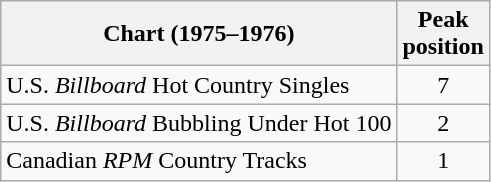<table class="wikitable sortable">
<tr>
<th align="left">Chart (1975–1976)</th>
<th align="center">Peak<br>position</th>
</tr>
<tr>
<td align="left">U.S. <em>Billboard</em> Hot Country Singles</td>
<td align="center">7</td>
</tr>
<tr>
<td align="left">U.S. <em>Billboard</em> Bubbling Under Hot 100</td>
<td align="center">2</td>
</tr>
<tr>
<td align="left">Canadian <em>RPM</em> Country Tracks</td>
<td align="center">1</td>
</tr>
</table>
